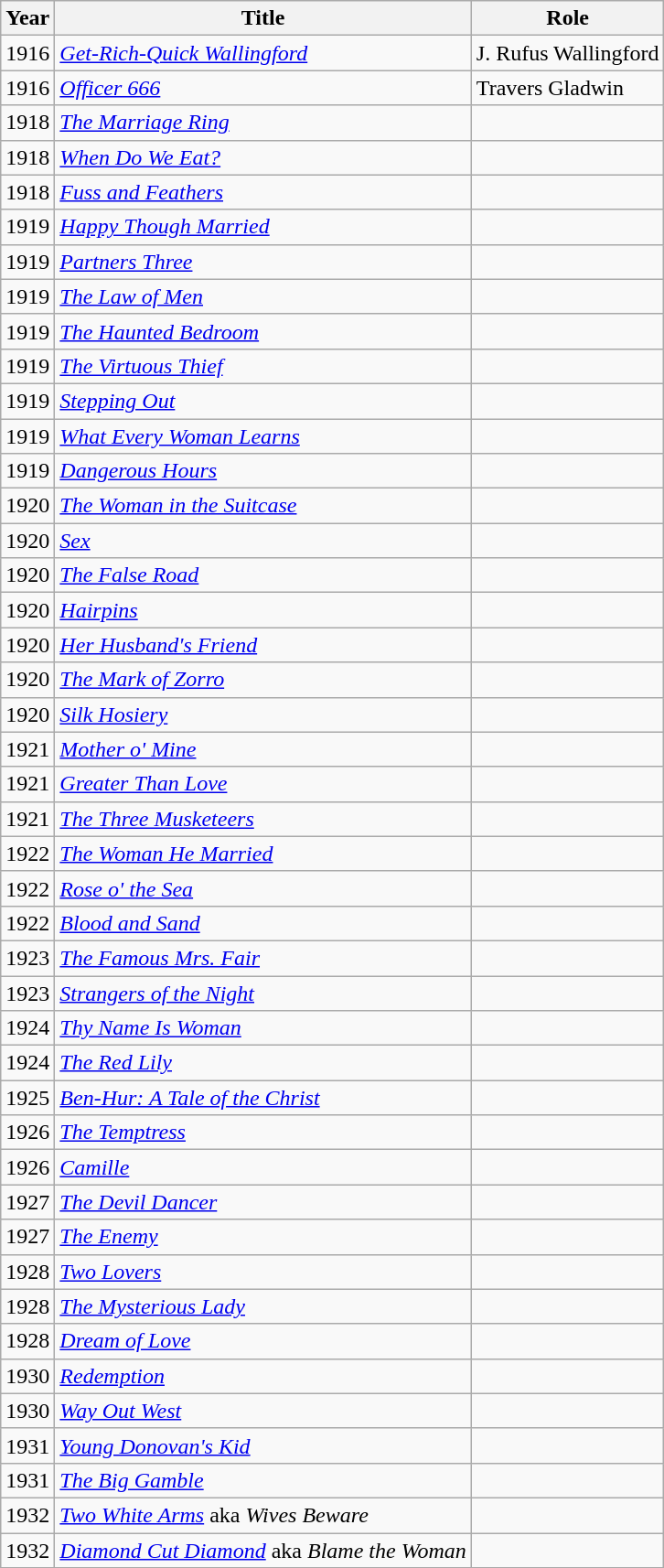<table class="wikitable">
<tr>
<th>Year</th>
<th>Title</th>
<th>Role</th>
</tr>
<tr>
<td>1916</td>
<td><em><a href='#'>Get-Rich-Quick Wallingford</a></em></td>
<td>J. Rufus Wallingford</td>
</tr>
<tr>
<td>1916</td>
<td><em><a href='#'>Officer 666</a></em></td>
<td>Travers Gladwin</td>
</tr>
<tr>
<td>1918</td>
<td><em><a href='#'>The Marriage Ring</a></em></td>
<td></td>
</tr>
<tr>
<td>1918</td>
<td><em><a href='#'>When Do We Eat?</a></em></td>
<td></td>
</tr>
<tr>
<td>1918</td>
<td><em><a href='#'>Fuss and Feathers</a></em></td>
<td></td>
</tr>
<tr>
<td>1919</td>
<td><em><a href='#'>Happy Though Married</a></em></td>
<td></td>
</tr>
<tr>
<td>1919</td>
<td><em><a href='#'>Partners Three</a></em></td>
<td></td>
</tr>
<tr>
<td>1919</td>
<td><em><a href='#'>The Law of Men</a></em></td>
<td></td>
</tr>
<tr>
<td>1919</td>
<td><em><a href='#'>The Haunted Bedroom</a></em></td>
<td></td>
</tr>
<tr>
<td>1919</td>
<td><em><a href='#'>The Virtuous Thief</a></em></td>
<td></td>
</tr>
<tr>
<td>1919</td>
<td><em><a href='#'>Stepping Out</a></em></td>
<td></td>
</tr>
<tr>
<td>1919</td>
<td><em><a href='#'>What Every Woman Learns</a></em></td>
<td></td>
</tr>
<tr>
<td>1919</td>
<td><em><a href='#'>Dangerous Hours</a></em></td>
<td></td>
</tr>
<tr>
<td>1920</td>
<td><em><a href='#'>The Woman in the Suitcase</a></em></td>
<td></td>
</tr>
<tr>
<td>1920</td>
<td><em><a href='#'>Sex</a></em></td>
<td></td>
</tr>
<tr>
<td>1920</td>
<td><em><a href='#'>The False Road</a></em></td>
<td></td>
</tr>
<tr>
<td>1920</td>
<td><em><a href='#'>Hairpins</a></em></td>
<td></td>
</tr>
<tr>
<td>1920</td>
<td><em><a href='#'>Her Husband's Friend</a></em></td>
<td></td>
</tr>
<tr>
<td>1920</td>
<td><em><a href='#'>The Mark of Zorro</a></em></td>
<td></td>
</tr>
<tr>
<td>1920</td>
<td><em><a href='#'>Silk Hosiery</a></em></td>
<td></td>
</tr>
<tr>
<td>1921</td>
<td><em><a href='#'>Mother o' Mine</a></em></td>
<td></td>
</tr>
<tr>
<td>1921</td>
<td><em><a href='#'>Greater Than Love</a></em></td>
<td></td>
</tr>
<tr>
<td>1921</td>
<td><em><a href='#'>The Three Musketeers</a></em></td>
<td></td>
</tr>
<tr>
<td>1922</td>
<td><em><a href='#'>The Woman He Married</a></em></td>
<td></td>
</tr>
<tr>
<td>1922</td>
<td><em><a href='#'>Rose o' the Sea</a></em></td>
<td></td>
</tr>
<tr>
<td>1922</td>
<td><em><a href='#'>Blood and Sand</a></em></td>
<td></td>
</tr>
<tr>
<td>1923</td>
<td><em><a href='#'>The Famous Mrs. Fair</a></em></td>
<td></td>
</tr>
<tr>
<td>1923</td>
<td><em><a href='#'>Strangers of the Night</a></em></td>
<td></td>
</tr>
<tr>
<td>1924</td>
<td><em><a href='#'>Thy Name Is Woman</a></em></td>
<td></td>
</tr>
<tr>
<td>1924</td>
<td><em><a href='#'>The Red Lily</a> </em></td>
<td></td>
</tr>
<tr>
<td>1925</td>
<td><em><a href='#'>Ben-Hur: A Tale of the Christ</a></em></td>
<td></td>
</tr>
<tr>
<td>1926</td>
<td><em><a href='#'>The Temptress</a></em></td>
<td></td>
</tr>
<tr>
<td>1926</td>
<td><em><a href='#'>Camille</a></em></td>
<td></td>
</tr>
<tr>
<td>1927</td>
<td><em><a href='#'>The Devil Dancer</a></em></td>
<td></td>
</tr>
<tr>
<td>1927</td>
<td><em><a href='#'>The Enemy</a></em></td>
<td></td>
</tr>
<tr>
<td>1928</td>
<td><em><a href='#'>Two Lovers</a></em></td>
<td></td>
</tr>
<tr>
<td>1928</td>
<td><em><a href='#'>The Mysterious Lady</a></em></td>
<td></td>
</tr>
<tr>
<td>1928</td>
<td><em><a href='#'>Dream of Love</a></em></td>
<td></td>
</tr>
<tr>
<td>1930</td>
<td><em><a href='#'>Redemption</a></em></td>
<td></td>
</tr>
<tr>
<td>1930</td>
<td><em><a href='#'>Way Out West</a></em></td>
<td></td>
</tr>
<tr>
<td>1931</td>
<td><em><a href='#'>Young Donovan's Kid</a></em></td>
<td></td>
</tr>
<tr>
<td>1931</td>
<td><em><a href='#'>The Big Gamble</a></em></td>
<td></td>
</tr>
<tr>
<td>1932</td>
<td><em><a href='#'>Two White Arms</a></em> aka <em>Wives Beware</em></td>
<td></td>
</tr>
<tr>
<td>1932</td>
<td><em><a href='#'>Diamond Cut Diamond</a></em> aka <em>Blame the Woman</em></td>
<td></td>
</tr>
<tr>
</tr>
</table>
